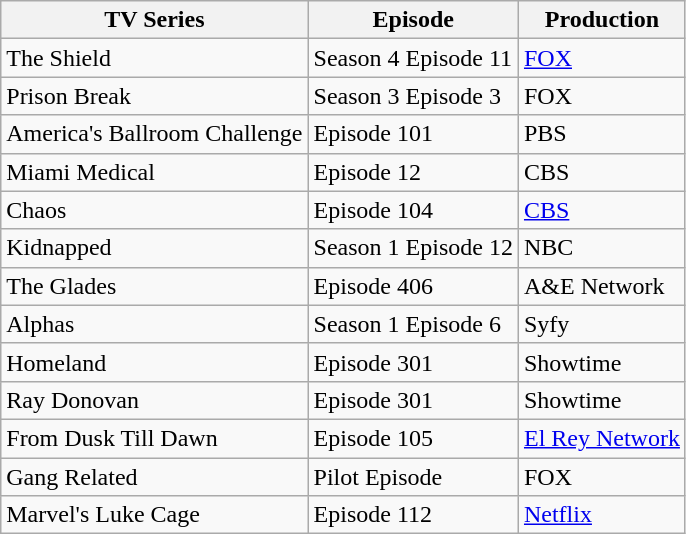<table class="wikitable">
<tr>
<th>TV Series</th>
<th>Episode</th>
<th>Production</th>
</tr>
<tr>
<td>The Shield</td>
<td>Season 4 Episode 11</td>
<td><a href='#'>FOX</a></td>
</tr>
<tr>
<td>Prison Break</td>
<td>Season 3 Episode 3</td>
<td>FOX</td>
</tr>
<tr>
<td>America's Ballroom Challenge</td>
<td>Episode 101</td>
<td>PBS</td>
</tr>
<tr>
<td>Miami Medical</td>
<td>Episode 12</td>
<td>CBS</td>
</tr>
<tr>
<td>Chaos</td>
<td>Episode 104</td>
<td><a href='#'>CBS</a></td>
</tr>
<tr>
<td>Kidnapped</td>
<td>Season 1 Episode 12</td>
<td>NBC</td>
</tr>
<tr>
<td>The Glades</td>
<td>Episode 406</td>
<td>A&E Network</td>
</tr>
<tr>
<td>Alphas</td>
<td>Season 1 Episode 6</td>
<td>Syfy</td>
</tr>
<tr>
<td>Homeland</td>
<td>Episode 301</td>
<td>Showtime</td>
</tr>
<tr>
<td>Ray Donovan</td>
<td>Episode 301</td>
<td>Showtime</td>
</tr>
<tr>
<td>From Dusk Till Dawn</td>
<td>Episode 105</td>
<td><a href='#'>El Rey Network</a></td>
</tr>
<tr>
<td>Gang Related</td>
<td>Pilot Episode</td>
<td>FOX</td>
</tr>
<tr>
<td>Marvel's Luke Cage</td>
<td>Episode 112</td>
<td><a href='#'>Netflix</a></td>
</tr>
</table>
